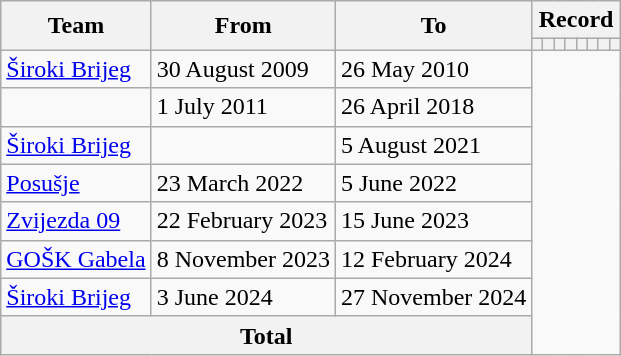<table class="wikitable" tyle="text-align: center">
<tr>
<th rowspan="2">Team</th>
<th rowspan="2">From</th>
<th rowspan="2">To</th>
<th colspan="8">Record</th>
</tr>
<tr>
<th></th>
<th></th>
<th></th>
<th></th>
<th></th>
<th></th>
<th></th>
<th></th>
</tr>
<tr>
<td align="left"><a href='#'>Široki Brijeg</a></td>
<td align="left">30 August 2009</td>
<td align="left">26 May 2010<br></td>
</tr>
<tr>
<td align="left"></td>
<td align="left">1 July 2011</td>
<td align="left">26 April 2018<br></td>
</tr>
<tr>
<td align="left"><a href='#'>Široki Brijeg</a></td>
<td align="left"></td>
<td align="left">5 August 2021<br></td>
</tr>
<tr>
<td align="left"><a href='#'>Posušje</a></td>
<td align="left">23 March 2022</td>
<td align="left">5 June 2022<br></td>
</tr>
<tr>
<td align="left"><a href='#'>Zvijezda 09</a></td>
<td align="left">22 February 2023</td>
<td align="left">15 June 2023<br></td>
</tr>
<tr>
<td align="left"><a href='#'>GOŠK Gabela</a></td>
<td align="left">8 November 2023</td>
<td align="left">12 February 2024<br></td>
</tr>
<tr>
<td align="left"><a href='#'>Široki Brijeg</a></td>
<td align="left">3 June 2024</td>
<td align="left">27 November 2024<br></td>
</tr>
<tr>
<th colspan="3">Total<br></th>
</tr>
</table>
